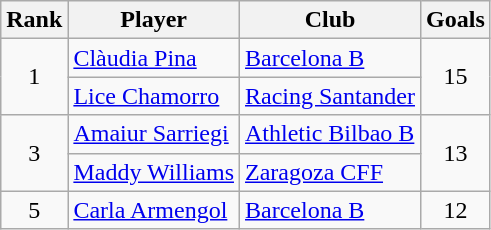<table class="wikitable" style="text-align:center">
<tr>
<th>Rank</th>
<th>Player</th>
<th>Club</th>
<th>Goals</th>
</tr>
<tr>
<td rowspan=2>1</td>
<td align="left"> <a href='#'>Clàudia Pina</a></td>
<td align="left"><a href='#'>Barcelona B</a></td>
<td rowspan=2>15</td>
</tr>
<tr>
<td align="left"> <a href='#'>Lice Chamorro</a></td>
<td align="left"><a href='#'>Racing Santander</a></td>
</tr>
<tr>
<td rowspan=2>3</td>
<td align="left"> <a href='#'>Amaiur Sarriegi</a></td>
<td align="left"><a href='#'>Athletic Bilbao B</a></td>
<td rowspan=2>13</td>
</tr>
<tr>
<td align="left"> <a href='#'>Maddy Williams</a></td>
<td align="left"><a href='#'>Zaragoza CFF</a></td>
</tr>
<tr>
<td>5</td>
<td align="left"> <a href='#'>Carla Armengol</a></td>
<td align="left"><a href='#'>Barcelona B</a></td>
<td>12</td>
</tr>
</table>
